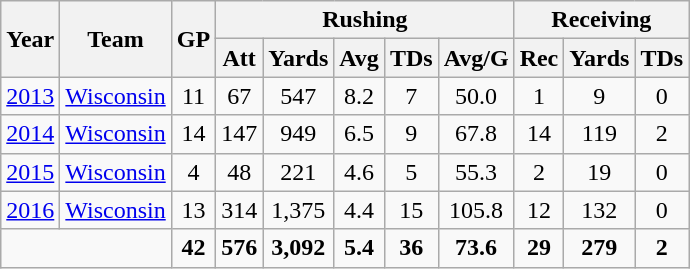<table class="wikitable" style="text-align:center;">
<tr>
<th rowspan="2">Year</th>
<th rowspan="2">Team</th>
<th rowspan="2">GP</th>
<th colspan=5>Rushing</th>
<th colspan=3>Receiving</th>
</tr>
<tr>
<th>Att</th>
<th>Yards</th>
<th>Avg</th>
<th>TDs</th>
<th>Avg/G</th>
<th>Rec</th>
<th>Yards</th>
<th>TDs</th>
</tr>
<tr>
<td><a href='#'>2013</a></td>
<td><a href='#'>Wisconsin</a></td>
<td>11</td>
<td>67</td>
<td>547</td>
<td>8.2</td>
<td>7</td>
<td>50.0</td>
<td>1</td>
<td>9</td>
<td>0</td>
</tr>
<tr>
<td><a href='#'>2014</a></td>
<td><a href='#'>Wisconsin</a></td>
<td>14</td>
<td>147</td>
<td>949</td>
<td>6.5</td>
<td>9</td>
<td>67.8</td>
<td>14</td>
<td>119</td>
<td>2</td>
</tr>
<tr>
<td><a href='#'>2015</a></td>
<td><a href='#'>Wisconsin</a></td>
<td>4</td>
<td>48</td>
<td>221</td>
<td>4.6</td>
<td>5</td>
<td>55.3</td>
<td>2</td>
<td>19</td>
<td>0</td>
</tr>
<tr>
<td><a href='#'>2016</a></td>
<td><a href='#'>Wisconsin</a></td>
<td>13</td>
<td>314</td>
<td>1,375</td>
<td>4.4</td>
<td>15</td>
<td>105.8</td>
<td>12</td>
<td>132</td>
<td>0</td>
</tr>
<tr>
<td colspan=2><strong></strong></td>
<td><strong>42</strong></td>
<td><strong>576</strong></td>
<td><strong>3,092</strong></td>
<td><strong>5.4</strong></td>
<td><strong>36</strong></td>
<td><strong>73.6</strong></td>
<td><strong>29</strong></td>
<td><strong>279</strong></td>
<td><strong>2</strong></td>
</tr>
</table>
